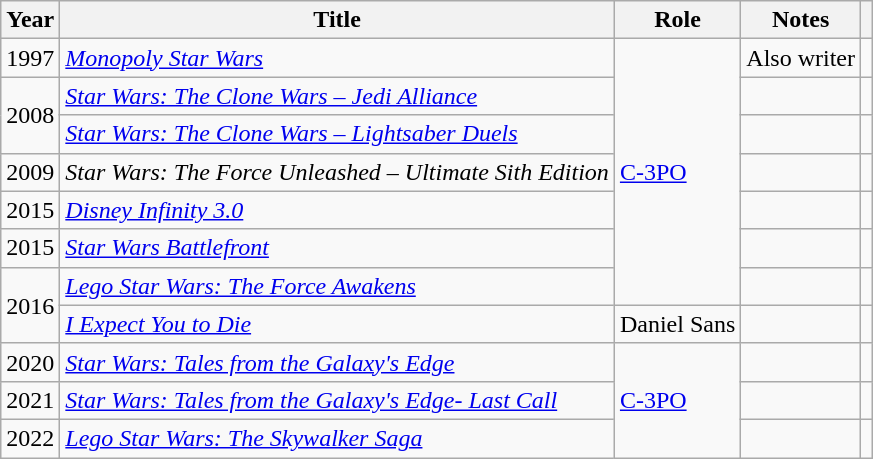<table class="wikitable sortable">
<tr>
<th>Year</th>
<th>Title</th>
<th>Role</th>
<th>Notes</th>
<th></th>
</tr>
<tr>
<td>1997</td>
<td><em><a href='#'>Monopoly Star Wars</a></em></td>
<td rowspan="7"><a href='#'>C-3PO</a></td>
<td>Also writer</td>
<td></td>
</tr>
<tr>
<td rowspan="2">2008</td>
<td><em><a href='#'>Star Wars: The Clone Wars – Jedi Alliance</a></em></td>
<td></td>
<td></td>
</tr>
<tr>
<td><em><a href='#'>Star Wars: The Clone Wars – Lightsaber Duels</a></em></td>
<td></td>
<td></td>
</tr>
<tr>
<td>2009</td>
<td><em>Star Wars: The Force Unleashed – Ultimate Sith Edition</em></td>
<td></td>
<td></td>
</tr>
<tr>
<td>2015</td>
<td><em><a href='#'>Disney Infinity 3.0</a></em></td>
<td></td>
<td></td>
</tr>
<tr>
<td>2015</td>
<td><em><a href='#'>Star Wars Battlefront</a></em></td>
<td></td>
<td></td>
</tr>
<tr>
<td rowspan="2">2016</td>
<td><em><a href='#'>Lego Star Wars: The Force Awakens</a></em></td>
<td></td>
<td></td>
</tr>
<tr>
<td><em><a href='#'>I Expect You to Die</a></em></td>
<td>Daniel Sans</td>
<td></td>
<td></td>
</tr>
<tr>
<td>2020</td>
<td><em><a href='#'>Star Wars: Tales from the Galaxy's Edge</a></em></td>
<td rowspan="3"><a href='#'>C-3PO</a></td>
<td></td>
<td></td>
</tr>
<tr>
<td>2021</td>
<td><em><a href='#'>Star Wars: Tales from the Galaxy's Edge- Last Call</a></em></td>
<td></td>
<td></td>
</tr>
<tr>
<td>2022</td>
<td><em><a href='#'>Lego Star Wars: The Skywalker Saga</a></em></td>
<td></td>
<td></td>
</tr>
</table>
